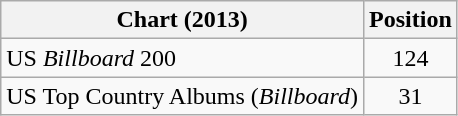<table class="wikitable">
<tr>
<th>Chart (2013)</th>
<th>Position</th>
</tr>
<tr>
<td>US <em>Billboard</em> 200</td>
<td style="text-align:center;">124</td>
</tr>
<tr>
<td>US Top Country Albums (<em>Billboard</em>)</td>
<td style="text-align:center;">31</td>
</tr>
</table>
